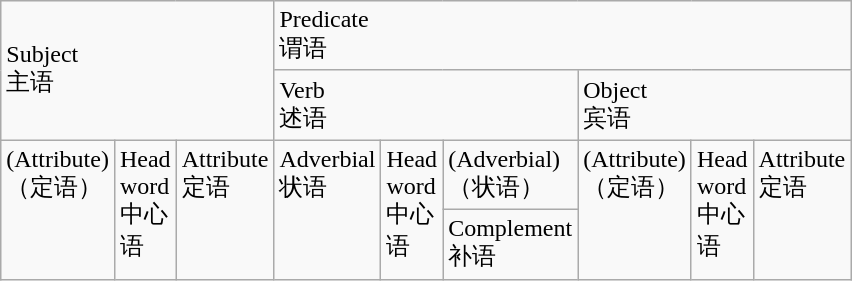<table class="wikitable" width="482">
<tr>
<td colspan="3" rowspan="2" width="154">Subject<br>主语</td>
<td colspan="6" width="328" valign="top">Predicate<br>谓语</td>
</tr>
<tr>
<td colspan="3" width="174" valign="top">Verb<br>述语</td>
<td colspan="3" width="153" valign="top">Object<br>宾语</td>
</tr>
<tr>
<td rowspan="2" width="54" valign="top">(Attribute)<br>（定语）</td>
<td rowspan="2" width="44" valign="top">Head word<br>中心语</td>
<td rowspan="2" width="56" valign="top">Attribute<br>定语</td>
<td rowspan="2" width="58" valign="top">Adverbial<br>状语</td>
<td rowspan="2" width="44" valign="top">Head word<br>中心语</td>
<td width="72" valign="top">(Adverbial)<br>（状语）</td>
<td rowspan="2" width="54" valign="top">(Attribute)<br>（定语）</td>
<td rowspan="2" width="45" valign="top">Head word<br>中心语</td>
<td rowspan="2" width="54" valign="top">Attribute<br>定语</td>
</tr>
<tr>
<td width="72" valign="top">Complement<br>补语</td>
</tr>
</table>
